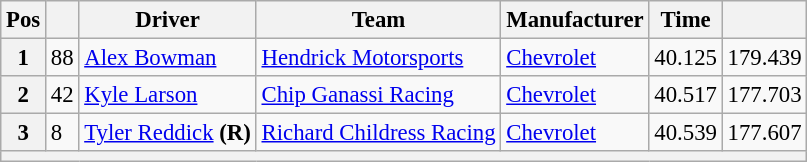<table class="wikitable" style="font-size:95%">
<tr>
<th>Pos</th>
<th></th>
<th>Driver</th>
<th>Team</th>
<th>Manufacturer</th>
<th>Time</th>
<th></th>
</tr>
<tr>
<th>1</th>
<td>88</td>
<td><a href='#'>Alex Bowman</a></td>
<td><a href='#'>Hendrick Motorsports</a></td>
<td><a href='#'>Chevrolet</a></td>
<td>40.125</td>
<td>179.439</td>
</tr>
<tr>
<th>2</th>
<td>42</td>
<td><a href='#'>Kyle Larson</a></td>
<td><a href='#'>Chip Ganassi Racing</a></td>
<td><a href='#'>Chevrolet</a></td>
<td>40.517</td>
<td>177.703</td>
</tr>
<tr>
<th>3</th>
<td>8</td>
<td><a href='#'>Tyler Reddick</a> <strong>(R)</strong></td>
<td><a href='#'>Richard Childress Racing</a></td>
<td><a href='#'>Chevrolet</a></td>
<td>40.539</td>
<td>177.607</td>
</tr>
<tr>
<th colspan="7"></th>
</tr>
</table>
